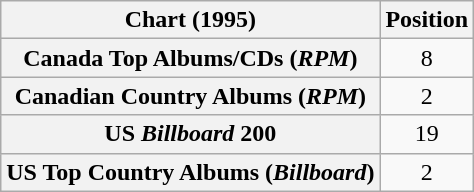<table class="wikitable sortable plainrowheaders" style="text-align:center">
<tr>
<th scope="col">Chart (1995)</th>
<th scope="col">Position</th>
</tr>
<tr>
<th scope="row">Canada Top Albums/CDs (<em>RPM</em>)</th>
<td>8</td>
</tr>
<tr>
<th scope="row">Canadian Country Albums (<em>RPM</em>)</th>
<td>2</td>
</tr>
<tr>
<th scope="row">US <em>Billboard</em> 200</th>
<td>19</td>
</tr>
<tr>
<th scope="row">US Top Country Albums (<em>Billboard</em>)</th>
<td>2</td>
</tr>
</table>
